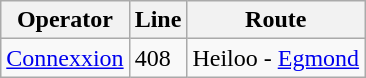<table class="wikitable vatop">
<tr>
<th>Operator</th>
<th>Line</th>
<th>Route</th>
</tr>
<tr>
<td><a href='#'>Connexxion</a></td>
<td>408</td>
<td>Heiloo - <a href='#'>Egmond</a></td>
</tr>
</table>
